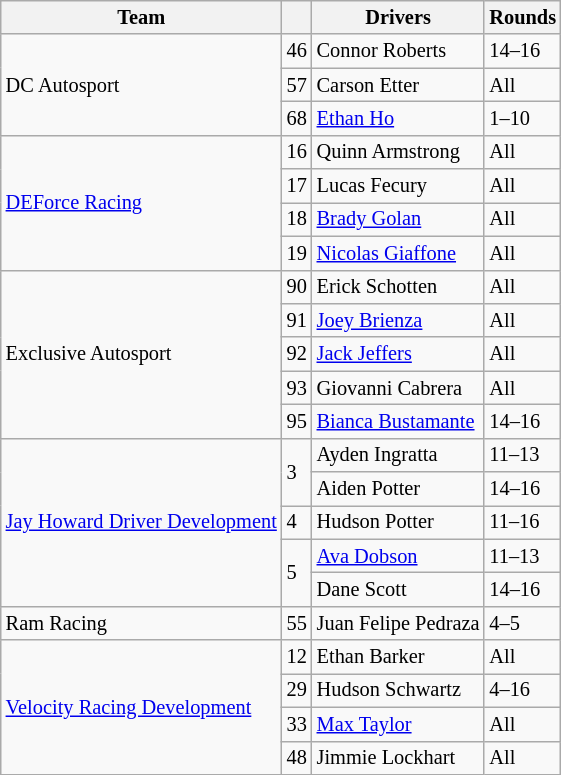<table class="wikitable" style="font-size:85%;">
<tr>
<th>Team</th>
<th></th>
<th>Drivers</th>
<th>Rounds</th>
</tr>
<tr>
<td rowspan="3"> DC Autosport</td>
<td>46</td>
<td> Connor Roberts</td>
<td>14–16</td>
</tr>
<tr>
<td>57</td>
<td> Carson Etter</td>
<td>All</td>
</tr>
<tr>
<td>68</td>
<td> <a href='#'>Ethan Ho</a></td>
<td>1–10</td>
</tr>
<tr>
<td rowspan="4"> <a href='#'>DEForce Racing</a></td>
<td>16</td>
<td> Quinn Armstrong</td>
<td>All</td>
</tr>
<tr>
<td>17</td>
<td> Lucas Fecury</td>
<td>All</td>
</tr>
<tr>
<td>18</td>
<td> <a href='#'>Brady Golan</a></td>
<td>All</td>
</tr>
<tr>
<td>19</td>
<td> <a href='#'>Nicolas Giaffone</a></td>
<td>All</td>
</tr>
<tr>
<td rowspan="5"> Exclusive Autosport</td>
<td>90</td>
<td> Erick Schotten</td>
<td>All</td>
</tr>
<tr>
<td>91</td>
<td> <a href='#'>Joey Brienza</a></td>
<td>All</td>
</tr>
<tr>
<td>92</td>
<td> <a href='#'>Jack Jeffers</a></td>
<td>All</td>
</tr>
<tr>
<td>93</td>
<td> Giovanni Cabrera</td>
<td>All</td>
</tr>
<tr>
<td>95</td>
<td> <a href='#'>Bianca Bustamante</a></td>
<td>14–16</td>
</tr>
<tr>
<td rowspan="5"> <a href='#'>Jay Howard Driver Development</a></td>
<td rowspan="2">3</td>
<td> Ayden Ingratta</td>
<td>11–13</td>
</tr>
<tr>
<td> Aiden Potter</td>
<td>14–16</td>
</tr>
<tr>
<td>4</td>
<td> Hudson Potter</td>
<td>11–16</td>
</tr>
<tr>
<td rowspan="2">5</td>
<td> <a href='#'>Ava Dobson</a></td>
<td>11–13</td>
</tr>
<tr>
<td> Dane Scott</td>
<td>14–16</td>
</tr>
<tr>
<td> Ram Racing</td>
<td>55</td>
<td nowrap> Juan Felipe Pedraza</td>
<td>4–5</td>
</tr>
<tr>
<td rowspan="4"> <a href='#'>Velocity Racing Development</a></td>
<td>12</td>
<td> Ethan Barker</td>
<td>All</td>
</tr>
<tr>
<td>29</td>
<td> Hudson Schwartz</td>
<td>4–16</td>
</tr>
<tr>
<td>33</td>
<td> <a href='#'>Max Taylor</a></td>
<td>All</td>
</tr>
<tr>
<td>48</td>
<td> Jimmie Lockhart</td>
<td>All</td>
</tr>
</table>
